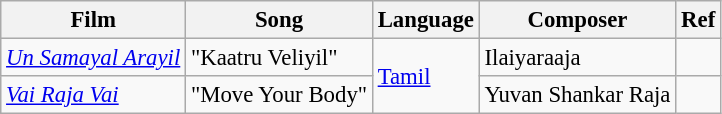<table class="wikitable sortable" style="font-size:95%;">
<tr>
<th>Film</th>
<th>Song</th>
<th>Language</th>
<th>Composer</th>
<th>Ref</th>
</tr>
<tr>
<td><em><a href='#'>Un Samayal Arayil</a></em></td>
<td>"Kaatru Veliyil"</td>
<td rowspan="2"><a href='#'>Tamil</a></td>
<td>Ilaiyaraaja</td>
<td></td>
</tr>
<tr>
<td><em><a href='#'>Vai Raja Vai</a></em></td>
<td>"Move Your Body"</td>
<td>Yuvan Shankar Raja</td>
<td></td>
</tr>
</table>
